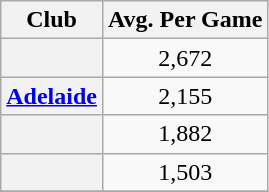<table class="wikitable plainrowheaders sortable" style="text-align:center;">
<tr>
<th>Club</th>
<th>Avg. Per Game</th>
</tr>
<tr>
<th scope="row"></th>
<td>2,672</td>
</tr>
<tr>
<th scope="row"><a href='#'>Adelaide</a></th>
<td>2,155</td>
</tr>
<tr>
<th scope="row"></th>
<td>1,882</td>
</tr>
<tr>
<th scope="row"></th>
<td>1,503</td>
</tr>
<tr>
</tr>
</table>
